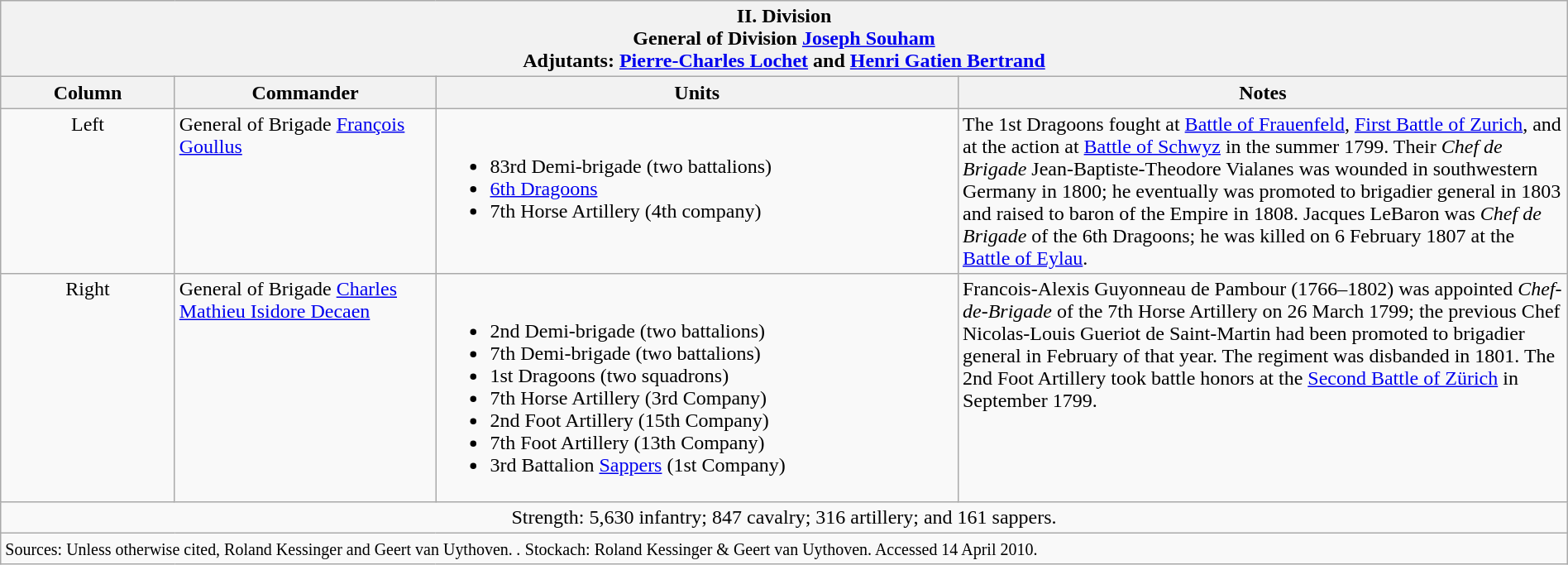<table class="wikitable" width=100%>
<tr valign="top">
<th colspan="11" bgcolor="white">II. Division<br>General of Division <a href='#'>Joseph Souham</a><br>Adjutants: <a href='#'>Pierre-Charles Lochet</a> and <a href='#'>Henri Gatien Bertrand</a></th>
</tr>
<tr valign="top"|- valign="top">
<th width=10%; align= center>Column</th>
<th width=15%; align= center>Commander</th>
<th width=30%; align= center>Units</th>
<th width=35%; align= center>Notes</th>
</tr>
<tr valign="top">
<td align= center>Left</td>
<td align= left>General of Brigade <a href='#'>François Goullus</a></td>
<td align= left><br><ul><li>83rd Demi-brigade (two battalions)</li><li><a href='#'>6th Dragoons</a></li><li>7th Horse Artillery (4th company)</li></ul></td>
<td align= left>The 1st Dragoons fought at <a href='#'>Battle of Frauenfeld</a>, <a href='#'>First Battle of Zurich</a>, and at the action at <a href='#'>Battle of Schwyz</a> in the summer 1799. Their <em>Chef de Brigade</em> Jean-Baptiste-Theodore Vialanes was wounded in southwestern Germany in 1800; he eventually was promoted to brigadier general in 1803 and raised to baron of the Empire in 1808.  Jacques LeBaron was <em>Chef de Brigade</em> of the 6th Dragoons; he was killed on 6 February 1807 at the <a href='#'>Battle of Eylau</a>.</td>
</tr>
<tr valign="top">
<td align= center>Right</td>
<td align= left>General of Brigade <a href='#'>Charles Mathieu Isidore Decaen</a></td>
<td align= left><br><ul><li>2nd Demi-brigade (two battalions)</li><li>7th  Demi-brigade (two battalions)</li><li>1st Dragoons (two squadrons)</li><li>7th Horse Artillery (3rd Company)</li><li>2nd Foot Artillery (15th Company)</li><li>7th Foot Artillery (13th Company)</li><li>3rd Battalion <a href='#'>Sappers</a> (1st Company)</li></ul></td>
<td align= left>Francois-Alexis Guyonneau de Pambour (1766–1802) was appointed <em>Chef-de-Brigade</em> of the 7th Horse Artillery on 26 March 1799; the previous Chef Nicolas-Louis Gueriot de Saint-Martin had been promoted to brigadier general in February of that year. The regiment was disbanded in 1801. The 2nd Foot Artillery took battle honors at the <a href='#'>Second Battle of Zürich</a> in September 1799.</td>
</tr>
<tr valign="top">
<td colspan="9" align="center">Strength: 5,630 infantry; 847 cavalry; 316 artillery; and 161 sappers.</td>
</tr>
<tr valign="top">
<td colspan="9" align="left"><small>Sources: Unless otherwise cited, Roland Kessinger and Geert van Uythoven. <em>.</em> Stockach: Roland Kessinger & Geert van Uythoven. Accessed 14 April 2010. </small></td>
</tr>
</table>
